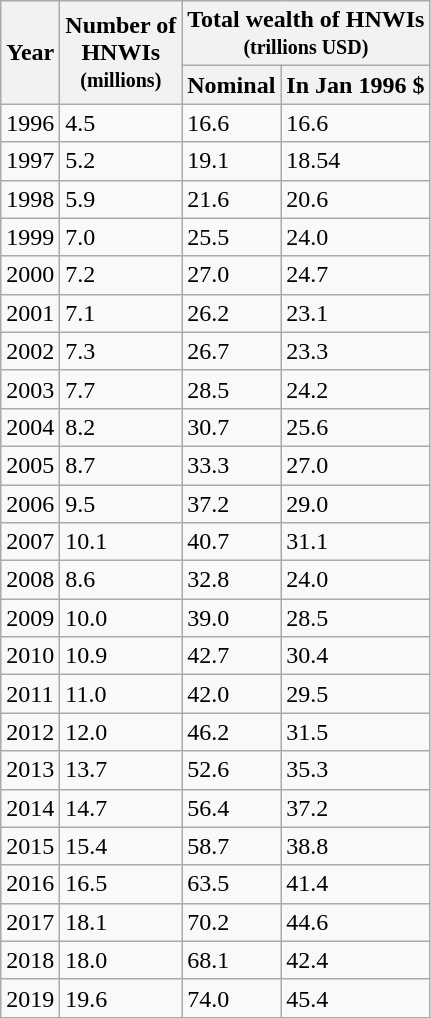<table class="wikitable sortable mw-collapsible">
<tr>
<th rowspan=2>Year</th>
<th rowspan=2>Number of<br>HNWIs<br><small>(millions)</small></th>
<th colspan=2>Total wealth of HNWIs<br><small>(trillions USD)</small></th>
</tr>
<tr>
<th>Nominal</th>
<th>In Jan 1996 $</th>
</tr>
<tr>
<td>1996</td>
<td>4.5</td>
<td>16.6</td>
<td>16.6</td>
</tr>
<tr>
<td>1997</td>
<td>5.2</td>
<td>19.1</td>
<td>18.54</td>
</tr>
<tr>
<td>1998</td>
<td>5.9</td>
<td>21.6</td>
<td>20.6</td>
</tr>
<tr>
<td>1999</td>
<td>7.0</td>
<td>25.5</td>
<td>24.0</td>
</tr>
<tr>
<td>2000</td>
<td>7.2</td>
<td>27.0</td>
<td>24.7</td>
</tr>
<tr>
<td>2001</td>
<td>7.1</td>
<td>26.2</td>
<td>23.1</td>
</tr>
<tr>
<td>2002</td>
<td>7.3</td>
<td>26.7</td>
<td>23.3</td>
</tr>
<tr>
<td>2003</td>
<td>7.7</td>
<td>28.5</td>
<td>24.2</td>
</tr>
<tr>
<td>2004</td>
<td>8.2</td>
<td>30.7</td>
<td>25.6</td>
</tr>
<tr>
<td>2005</td>
<td>8.7</td>
<td>33.3</td>
<td>27.0</td>
</tr>
<tr>
<td>2006</td>
<td>9.5</td>
<td>37.2</td>
<td>29.0</td>
</tr>
<tr>
<td>2007</td>
<td>10.1</td>
<td>40.7</td>
<td>31.1</td>
</tr>
<tr>
<td>2008</td>
<td>8.6</td>
<td>32.8</td>
<td>24.0</td>
</tr>
<tr>
<td>2009</td>
<td>10.0</td>
<td>39.0</td>
<td>28.5</td>
</tr>
<tr>
<td>2010</td>
<td>10.9</td>
<td>42.7</td>
<td>30.4</td>
</tr>
<tr>
<td>2011</td>
<td>11.0</td>
<td>42.0</td>
<td>29.5</td>
</tr>
<tr>
<td>2012</td>
<td>12.0</td>
<td>46.2</td>
<td>31.5</td>
</tr>
<tr>
<td>2013</td>
<td>13.7</td>
<td>52.6</td>
<td>35.3</td>
</tr>
<tr>
<td>2014</td>
<td>14.7</td>
<td>56.4</td>
<td>37.2</td>
</tr>
<tr>
<td>2015</td>
<td>15.4</td>
<td>58.7</td>
<td>38.8</td>
</tr>
<tr>
<td>2016</td>
<td>16.5</td>
<td>63.5</td>
<td>41.4</td>
</tr>
<tr>
<td>2017</td>
<td>18.1</td>
<td>70.2</td>
<td>44.6</td>
</tr>
<tr>
<td>2018</td>
<td>18.0</td>
<td>68.1</td>
<td>42.4</td>
</tr>
<tr>
<td>2019</td>
<td>19.6</td>
<td>74.0</td>
<td>45.4</td>
</tr>
</table>
